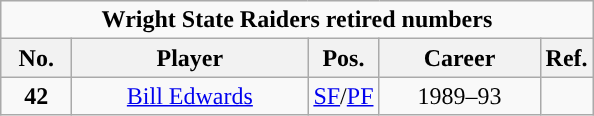<table class="wikitable sortable" style="text-align:center">
<tr>
<td colspan="5"><strong>Wright State Raiders retired numbers</strong></td>
</tr>
<tr>
<th width=40px>No.</th>
<th width=150px>Player</th>
<th width=px>Pos.</th>
<th width=100px>Career</th>
<th width=px>Ref.</th>
</tr>
<tr>
<td><strong>42</strong></td>
<td><a href='#'>Bill Edwards</a></td>
<td><a href='#'>SF</a>/<a href='#'>PF</a></td>
<td>1989–93</td>
<td></td>
</tr>
</table>
